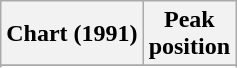<table class="wikitable">
<tr>
<th align="left">Chart (1991)</th>
<th align="left">Peak<br>position</th>
</tr>
<tr>
</tr>
<tr>
</tr>
</table>
